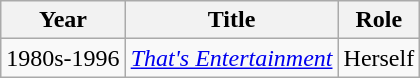<table class="wikitable sortable">
<tr>
<th>Year</th>
<th>Title</th>
<th>Role</th>
</tr>
<tr>
<td>1980s-1996</td>
<td><em><a href='#'>That's Entertainment</a></em></td>
<td>Herself</td>
</tr>
</table>
